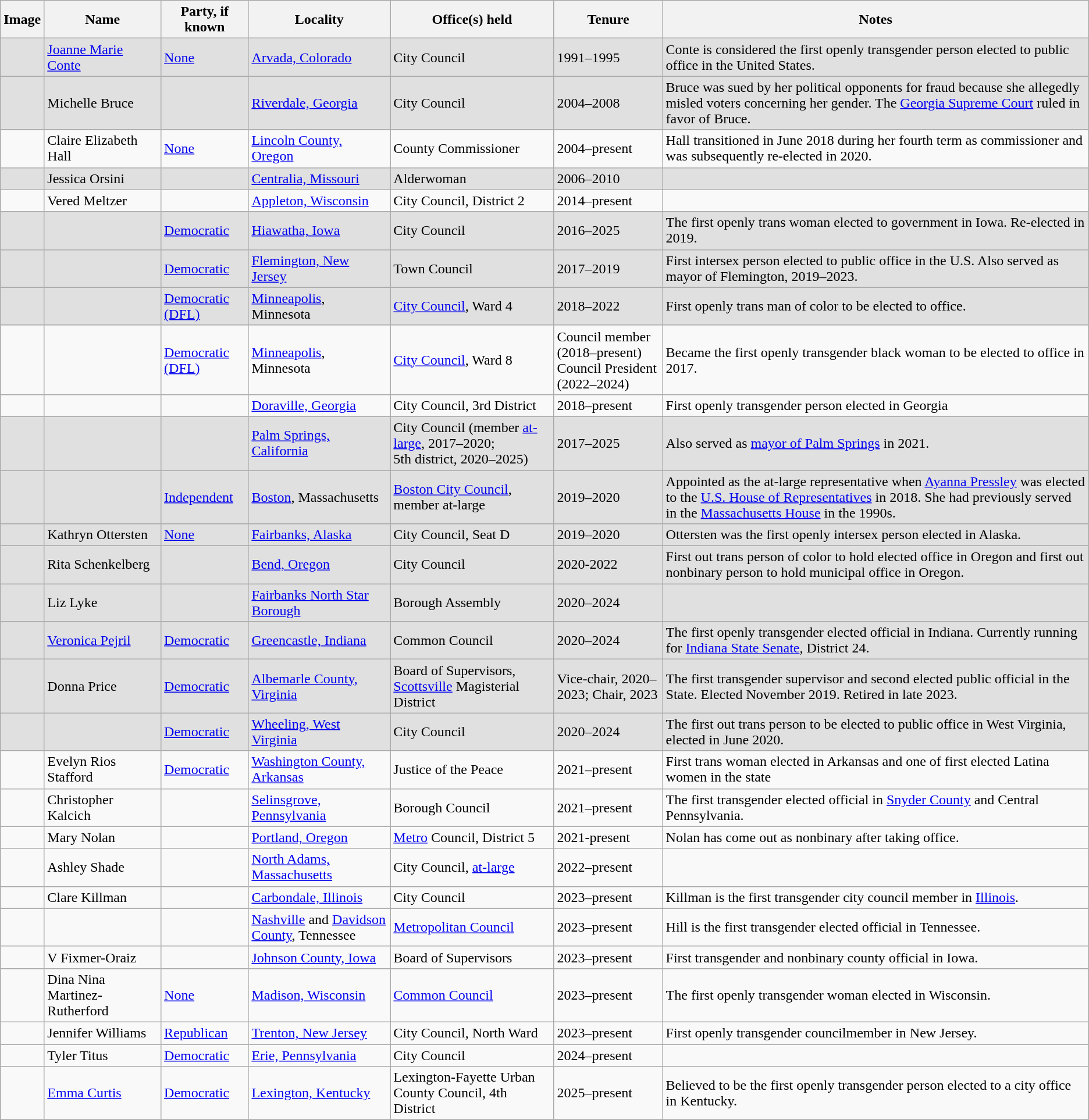<table class="wikitable sortable">
<tr>
<th>Image</th>
<th>Name</th>
<th>Party, if known</th>
<th>Locality</th>
<th>Office(s) held</th>
<th>Tenure</th>
<th class="unsortable">Notes</th>
</tr>
<tr style="background:#e0e0e0">
<td></td>
<td><a href='#'>Joanne Marie Conte</a><br></td>
<td><a href='#'>None</a></td>
<td><a href='#'>Arvada, Colorado</a></td>
<td>City Council</td>
<td>1991–1995</td>
<td>Conte is considered the first openly transgender person elected to public office in the United States.</td>
</tr>
<tr style="background:#e0e0e0">
<td></td>
<td>Michelle Bruce</td>
<td></td>
<td><a href='#'>Riverdale, Georgia</a></td>
<td>City Council</td>
<td>2004–2008</td>
<td>Bruce was sued by her political opponents for fraud because she allegedly misled voters concerning her gender. The <a href='#'>Georgia Supreme Court</a> ruled in favor of Bruce.</td>
</tr>
<tr>
<td></td>
<td>Claire Elizabeth Hall</td>
<td><a href='#'>None</a></td>
<td><a href='#'>Lincoln County, Oregon</a></td>
<td>County Commissioner</td>
<td>2004–present</td>
<td>Hall transitioned in June 2018 during her fourth term as commissioner and was subsequently re-elected in 2020.</td>
</tr>
<tr style="background:#e0e0e0">
<td></td>
<td>Jessica Orsini</td>
<td></td>
<td><a href='#'>Centralia, Missouri</a></td>
<td>Alderwoman</td>
<td>2006–2010</td>
<td></td>
</tr>
<tr>
<td></td>
<td>Vered Meltzer</td>
<td></td>
<td><a href='#'>Appleton, Wisconsin</a></td>
<td>City Council, District 2</td>
<td>2014–present</td>
<td></td>
</tr>
<tr style="background:#e0e0e0">
<td></td>
<td></td>
<td><a href='#'>Democratic</a></td>
<td><a href='#'>Hiawatha, Iowa</a></td>
<td>City Council</td>
<td>2016–2025</td>
<td>The first openly trans woman elected to government in Iowa. Re-elected in 2019.</td>
</tr>
<tr style="background:#e0e0e0">
<td></td>
<td></td>
<td><a href='#'>Democratic</a></td>
<td><a href='#'>Flemington, New Jersey</a></td>
<td>Town Council</td>
<td>2017–2019</td>
<td>First intersex person elected to public office in the U.S. Also served as mayor of Flemington, 2019–2023.</td>
</tr>
<tr style="background:#e0e0e0">
<td></td>
<td></td>
<td><a href='#'>Democratic (DFL)</a></td>
<td><a href='#'>Minneapolis</a>, Minnesota</td>
<td><a href='#'>City Council</a>, Ward 4</td>
<td>2018–2022</td>
<td>First openly trans man of color to be elected to office.</td>
</tr>
<tr>
<td></td>
<td></td>
<td><a href='#'>Democratic (DFL)</a></td>
<td><a href='#'>Minneapolis</a>, Minnesota</td>
<td><a href='#'>City Council</a>, Ward 8</td>
<td>Council member (2018–present)<br>Council President (2022–2024)</td>
<td>Became the first openly transgender black woman to be elected to office in 2017.</td>
</tr>
<tr>
<td></td>
<td></td>
<td></td>
<td><a href='#'>Doraville, Georgia</a></td>
<td>City Council, 3rd District</td>
<td>2018–present</td>
<td>First openly transgender person elected in Georgia</td>
</tr>
<tr style="background:#e0e0e0">
<td></td>
<td></td>
<td></td>
<td><a href='#'>Palm Springs, California</a></td>
<td>City Council (member <a href='#'>at-large</a>, 2017–2020;<br>5th district, 2020–2025)</td>
<td>2017–2025</td>
<td>Also served as <a href='#'>mayor of Palm Springs</a> in 2021.</td>
</tr>
<tr style="background:#e0e0e0">
<td></td>
<td></td>
<td><a href='#'>Independent</a></td>
<td><a href='#'>Boston</a>, Massachusetts</td>
<td><a href='#'>Boston City Council</a>, member at-large</td>
<td>2019–2020</td>
<td>Appointed as the at-large representative when <a href='#'>Ayanna Pressley</a> was elected to the <a href='#'>U.S. House of Representatives</a> in 2018. She had previously served in the <a href='#'>Massachusetts House</a> in the 1990s.</td>
</tr>
<tr style="background:#e0e0e0">
<td></td>
<td>Kathryn Ottersten</td>
<td><a href='#'>None</a></td>
<td><a href='#'>Fairbanks, Alaska</a></td>
<td>City Council, Seat D</td>
<td>2019–2020</td>
<td>Ottersten was the first openly intersex person elected in Alaska.</td>
</tr>
<tr style="background:#e0e0e0">
<td></td>
<td>Rita Schenkelberg</td>
<td></td>
<td><a href='#'>Bend, Oregon</a></td>
<td>City Council</td>
<td>2020-2022</td>
<td>First out trans person of color to hold elected office in Oregon and first out nonbinary person to hold municipal office in Oregon.</td>
</tr>
<tr style="background:#e0e0e0">
<td></td>
<td>Liz Lyke</td>
<td></td>
<td><a href='#'>Fairbanks North Star Borough</a></td>
<td>Borough Assembly</td>
<td>2020–2024</td>
<td></td>
</tr>
<tr style="background:#e0e0e0">
<td></td>
<td><a href='#'>Veronica Pejril</a></td>
<td><a href='#'>Democratic</a></td>
<td><a href='#'>Greencastle, Indiana</a></td>
<td>Common Council</td>
<td>2020–2024</td>
<td>The first openly transgender elected official in Indiana. Currently running for <a href='#'>Indiana State Senate</a>, District 24.</td>
</tr>
<tr style="background:#e0e0e0">
<td></td>
<td>Donna Price</td>
<td><a href='#'>Democratic</a></td>
<td><a href='#'>Albemarle County, Virginia</a></td>
<td>Board of Supervisors, <a href='#'>Scottsville</a> Magisterial District</td>
<td>Vice-chair, 2020–2023; Chair, 2023</td>
<td>The first transgender supervisor and second elected public official in the State. Elected November 2019. Retired in late 2023.</td>
</tr>
<tr style="background:#e0e0e0">
<td></td>
<td></td>
<td><a href='#'>Democratic</a></td>
<td><a href='#'>Wheeling, West Virginia</a></td>
<td>City Council</td>
<td>2020–2024</td>
<td>The first out trans person to be elected to public office in West Virginia, elected in June 2020.</td>
</tr>
<tr>
<td></td>
<td>Evelyn Rios Stafford</td>
<td><a href='#'>Democratic</a></td>
<td><a href='#'>Washington County, Arkansas</a></td>
<td>Justice of the Peace</td>
<td>2021–present</td>
<td>First trans woman elected in Arkansas and one of first elected Latina women in the state</td>
</tr>
<tr>
<td></td>
<td>Christopher Kalcich</td>
<td></td>
<td><a href='#'>Selinsgrove, Pennsylvania</a></td>
<td>Borough Council</td>
<td>2021–present</td>
<td>The first transgender elected official in <a href='#'>Snyder County</a> and Central Pennsylvania.</td>
</tr>
<tr>
<td></td>
<td>Mary Nolan</td>
<td></td>
<td><a href='#'>Portland, Oregon</a></td>
<td><a href='#'>Metro</a> Council, District 5</td>
<td>2021-present</td>
<td>Nolan has come out as nonbinary after taking office.</td>
</tr>
<tr>
<td></td>
<td>Ashley Shade</td>
<td></td>
<td><a href='#'>North Adams, Massachusetts</a></td>
<td>City Council, <a href='#'>at-large</a></td>
<td>2022–present</td>
<td></td>
</tr>
<tr>
<td></td>
<td>Clare Killman</td>
<td></td>
<td><a href='#'>Carbondale, Illinois</a></td>
<td>City Council</td>
<td>2023–present</td>
<td>Killman is the first transgender city council member in <a href='#'>Illinois</a>.</td>
</tr>
<tr>
<td></td>
<td></td>
<td></td>
<td><a href='#'>Nashville</a> and <a href='#'>Davidson County</a>, Tennessee</td>
<td><a href='#'>Metropolitan Council</a></td>
<td>2023–present</td>
<td>Hill is the first transgender elected official in Tennessee.<br></td>
</tr>
<tr>
<td></td>
<td>V Fixmer-Oraiz</td>
<td></td>
<td><a href='#'>Johnson County, Iowa</a></td>
<td>Board of Supervisors</td>
<td>2023–present</td>
<td>First transgender and nonbinary county official in Iowa.<br></td>
</tr>
<tr>
<td></td>
<td>Dina Nina Martinez-Rutherford</td>
<td><a href='#'>None</a></td>
<td><a href='#'>Madison, Wisconsin</a></td>
<td><a href='#'>Common Council</a></td>
<td>2023–present</td>
<td>The first openly transgender woman elected in Wisconsin.</td>
</tr>
<tr>
<td></td>
<td>Jennifer Williams</td>
<td><a href='#'>Republican</a></td>
<td><a href='#'>Trenton, New Jersey</a></td>
<td>City Council, North Ward</td>
<td>2023–present</td>
<td>First openly transgender councilmember in New Jersey.</td>
</tr>
<tr>
<td></td>
<td>Tyler Titus</td>
<td><a href='#'>Democratic</a></td>
<td><a href='#'>Erie, Pennsylvania</a></td>
<td>City Council</td>
<td>2024–present</td>
<td></td>
</tr>
<tr>
<td></td>
<td><a href='#'>Emma Curtis</a></td>
<td><a href='#'>Democratic</a></td>
<td><a href='#'>Lexington, Kentucky</a></td>
<td>Lexington-Fayette Urban County Council, 4th District</td>
<td>2025–present</td>
<td>Believed to be the first openly transgender person elected to a city office in Kentucky.</td>
</tr>
</table>
